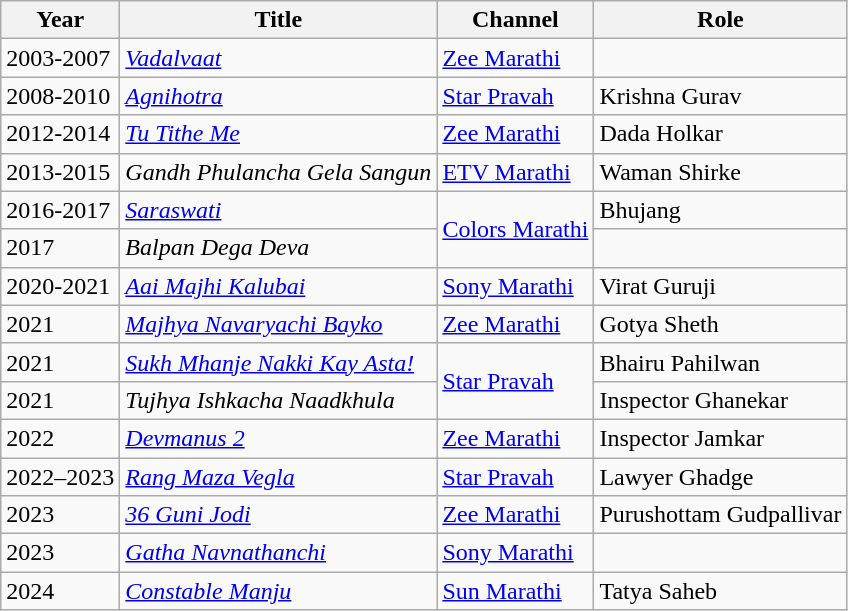<table class="wikitable">
<tr>
<th>Year</th>
<th>Title</th>
<th>Channel</th>
<th>Role</th>
</tr>
<tr>
<td>2003-2007</td>
<td><em><a href='#'>Vadalvaat</a></em></td>
<td><a href='#'>Zee Marathi</a></td>
<td></td>
</tr>
<tr>
<td>2008-2010</td>
<td><em><a href='#'>Agnihotra</a></em></td>
<td><a href='#'>Star Pravah</a></td>
<td>Krishna Gurav</td>
</tr>
<tr>
<td>2012-2014</td>
<td><em><a href='#'>Tu Tithe Me</a></em></td>
<td><a href='#'>Zee Marathi</a></td>
<td>Dada Holkar</td>
</tr>
<tr>
<td>2013-2015</td>
<td><em>Gandh Phulancha Gela Sangun</em></td>
<td><a href='#'>ETV Marathi</a></td>
<td>Waman Shirke</td>
</tr>
<tr>
<td>2016-2017</td>
<td><em><a href='#'>Saraswati</a></em></td>
<td rowspan="2"><a href='#'>Colors Marathi</a></td>
<td>Bhujang</td>
</tr>
<tr>
<td>2017</td>
<td><em>Balpan Dega Deva</em></td>
<td></td>
</tr>
<tr>
<td>2020-2021</td>
<td><em><a href='#'>Aai Majhi Kalubai</a></em></td>
<td><a href='#'>Sony Marathi</a></td>
<td>Virat Guruji</td>
</tr>
<tr>
<td>2021</td>
<td><em><a href='#'>Majhya Navaryachi Bayko</a></em></td>
<td><a href='#'>Zee Marathi</a></td>
<td>Gotya Sheth</td>
</tr>
<tr>
<td>2021</td>
<td><em><a href='#'>Sukh Mhanje Nakki Kay Asta!</a></em></td>
<td rowspan="2"><a href='#'>Star Pravah</a></td>
<td>Bhairu Pahilwan</td>
</tr>
<tr>
<td>2021</td>
<td><em>Tujhya Ishkacha Naadkhula</em></td>
<td>Inspector Ghanekar</td>
</tr>
<tr>
<td>2022</td>
<td><em><a href='#'>Devmanus 2</a></em></td>
<td><a href='#'>Zee Marathi</a></td>
<td>Inspector Jamkar</td>
</tr>
<tr>
<td>2022–2023</td>
<td><em><a href='#'>Rang Maza Vegla</a></em></td>
<td><a href='#'>Star Pravah</a></td>
<td>Lawyer Ghadge</td>
</tr>
<tr>
<td>2023</td>
<td><em><a href='#'>36 Guni Jodi</a></em></td>
<td><a href='#'>Zee Marathi</a></td>
<td>Purushottam Gudpallivar</td>
</tr>
<tr>
<td>2023</td>
<td><em><a href='#'>Gatha Navnathanchi</a></em></td>
<td><a href='#'>Sony Marathi</a></td>
<td></td>
</tr>
<tr>
<td>2024</td>
<td><em><a href='#'>Constable Manju</a></em></td>
<td><a href='#'>Sun Marathi</a></td>
<td>Tatya Saheb</td>
</tr>
</table>
